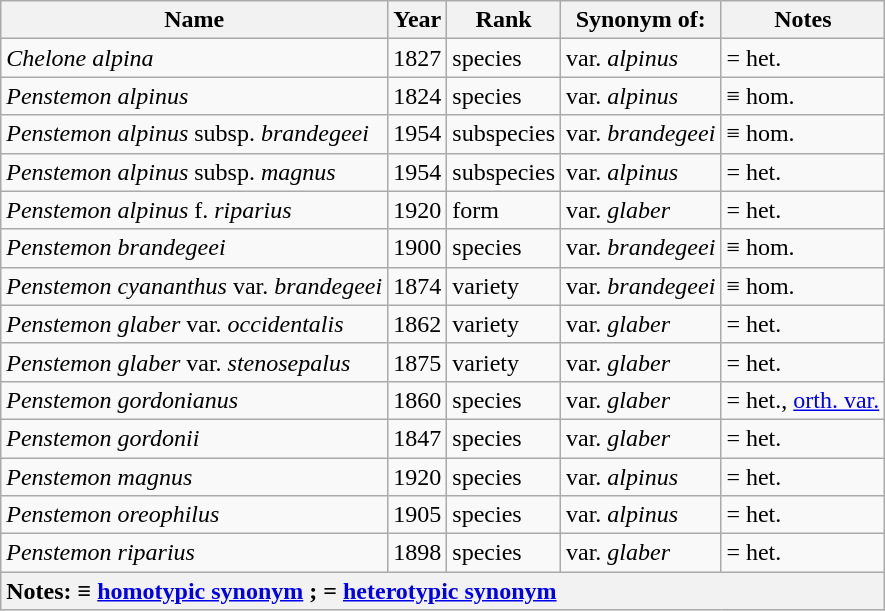<table class="wikitable sortable mw-collapsible mw-collapsed" id="Synonyms">
<tr>
<th>Name</th>
<th>Year</th>
<th>Rank</th>
<th>Synonym of:</th>
<th>Notes</th>
</tr>
<tr>
<td><em>Chelone alpina</em> </td>
<td>1827</td>
<td data-sort-value=A>species</td>
<td>var. <em>alpinus</em></td>
<td data-sort-value=B>= het.</td>
</tr>
<tr>
<td><em>Penstemon alpinus</em> </td>
<td>1824</td>
<td data-sort-value=A>species</td>
<td>var. <em>alpinus</em></td>
<td data-sort-value=A>≡ hom.</td>
</tr>
<tr>
<td><em>Penstemon alpinus</em> subsp. <em>brandegeei</em> </td>
<td>1954</td>
<td data-sort-value=B>subspecies</td>
<td>var. <em>brandegeei</em></td>
<td data-sort-value=A>≡ hom.</td>
</tr>
<tr>
<td><em>Penstemon alpinus</em> subsp. <em>magnus</em> </td>
<td>1954</td>
<td data-sort-value=B>subspecies</td>
<td>var. <em>alpinus</em></td>
<td data-sort-value=B>= het.</td>
</tr>
<tr>
<td><em>Penstemon alpinus</em> f. <em>riparius</em> </td>
<td>1920</td>
<td data-sort-value=E>form</td>
<td>var. <em>glaber</em></td>
<td data-sort-value=B>= het.</td>
</tr>
<tr>
<td><em>Penstemon brandegeei</em> </td>
<td>1900</td>
<td data-sort-value=A>species</td>
<td>var. <em>brandegeei</em></td>
<td data-sort-value=A>≡ hom.</td>
</tr>
<tr>
<td><em>Penstemon cyananthus</em> var. <em>brandegeei</em> </td>
<td>1874</td>
<td data-sort-value=D>variety</td>
<td>var. <em>brandegeei</em></td>
<td data-sort-value=A>≡ hom.</td>
</tr>
<tr>
<td><em>Penstemon glaber</em> var. <em>occidentalis</em> </td>
<td>1862</td>
<td data-sort-value=D>variety</td>
<td>var. <em>glaber</em></td>
<td data-sort-value=B>= het.</td>
</tr>
<tr>
<td><em>Penstemon glaber</em> var. <em>stenosepalus</em> </td>
<td>1875</td>
<td data-sort-value=D>variety</td>
<td>var. <em>glaber</em></td>
<td data-sort-value=B>= het.</td>
</tr>
<tr>
<td><em>Penstemon gordonianus</em> </td>
<td>1860</td>
<td data-sort-value=A>species</td>
<td>var. <em>glaber</em></td>
<td data-sort-value=B>= het., <a href='#'>orth. var.</a></td>
</tr>
<tr>
<td><em>Penstemon gordonii</em> </td>
<td>1847</td>
<td data-sort-value=A>species</td>
<td>var. <em>glaber</em></td>
<td data-sort-value=B>= het.</td>
</tr>
<tr>
<td><em>Penstemon magnus</em> </td>
<td>1920</td>
<td data-sort-value=A>species</td>
<td>var. <em>alpinus</em></td>
<td data-sort-value=B>= het.</td>
</tr>
<tr>
<td><em>Penstemon oreophilus</em> </td>
<td>1905</td>
<td data-sort-value=A>species</td>
<td>var. <em>alpinus</em></td>
<td data-sort-value=B>= het.</td>
</tr>
<tr>
<td><em>Penstemon riparius</em> </td>
<td>1898</td>
<td data-sort-value=A>species</td>
<td>var. <em>glaber</em></td>
<td data-sort-value=B>= het.</td>
</tr>
<tr>
<th colspan=5 style="text-align: left;">Notes: ≡ <a href='#'>homotypic synonym</a> ; = <a href='#'>heterotypic synonym</a></th>
</tr>
</table>
